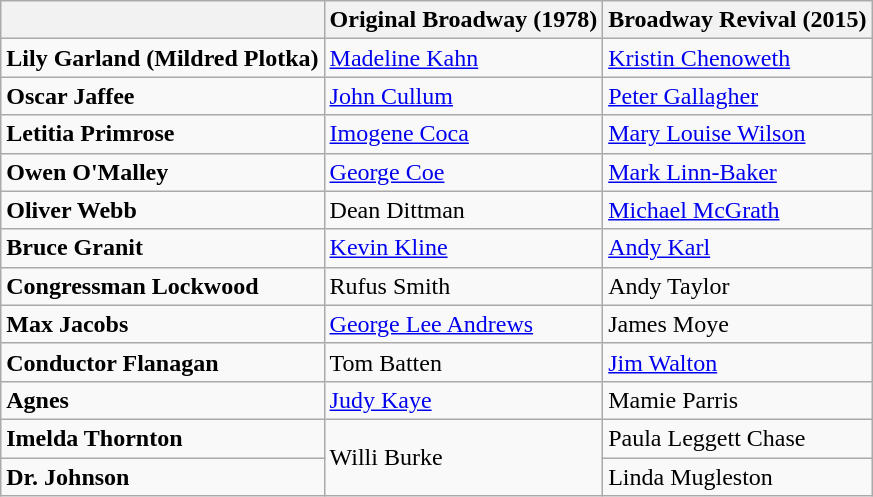<table class="wikitable">
<tr>
<th></th>
<th>Original Broadway (1978)</th>
<th>Broadway Revival (2015)</th>
</tr>
<tr>
<td><strong>Lily Garland (Mildred Plotka)</strong></td>
<td><a href='#'>Madeline Kahn</a></td>
<td><a href='#'>Kristin Chenoweth</a></td>
</tr>
<tr>
<td><strong>Oscar Jaffee</strong></td>
<td><a href='#'>John Cullum</a></td>
<td><a href='#'>Peter Gallagher</a></td>
</tr>
<tr>
<td><strong>Letitia Primrose</strong></td>
<td><a href='#'>Imogene Coca</a></td>
<td><a href='#'>Mary Louise Wilson</a></td>
</tr>
<tr>
<td><strong>Owen O'Malley</strong></td>
<td><a href='#'>George Coe</a></td>
<td><a href='#'>Mark Linn-Baker</a></td>
</tr>
<tr>
<td><strong>Oliver Webb</strong></td>
<td>Dean Dittman</td>
<td><a href='#'>Michael McGrath</a></td>
</tr>
<tr>
<td><strong>Bruce Granit</strong></td>
<td><a href='#'>Kevin Kline</a></td>
<td><a href='#'>Andy Karl</a></td>
</tr>
<tr>
<td><strong>Congressman Lockwood</strong></td>
<td>Rufus Smith</td>
<td>Andy Taylor</td>
</tr>
<tr>
<td><strong>Max Jacobs</strong></td>
<td><a href='#'>George Lee Andrews</a></td>
<td>James Moye</td>
</tr>
<tr>
<td><strong>Conductor Flanagan</strong></td>
<td>Tom Batten</td>
<td><a href='#'>Jim Walton</a></td>
</tr>
<tr>
<td><strong>Agnes</strong></td>
<td><a href='#'>Judy Kaye</a></td>
<td>Mamie Parris</td>
</tr>
<tr>
<td><strong>Imelda Thornton</strong></td>
<td rowspan=2>Willi Burke</td>
<td>Paula Leggett Chase</td>
</tr>
<tr>
<td><strong>Dr. Johnson</strong></td>
<td>Linda Mugleston</td>
</tr>
</table>
